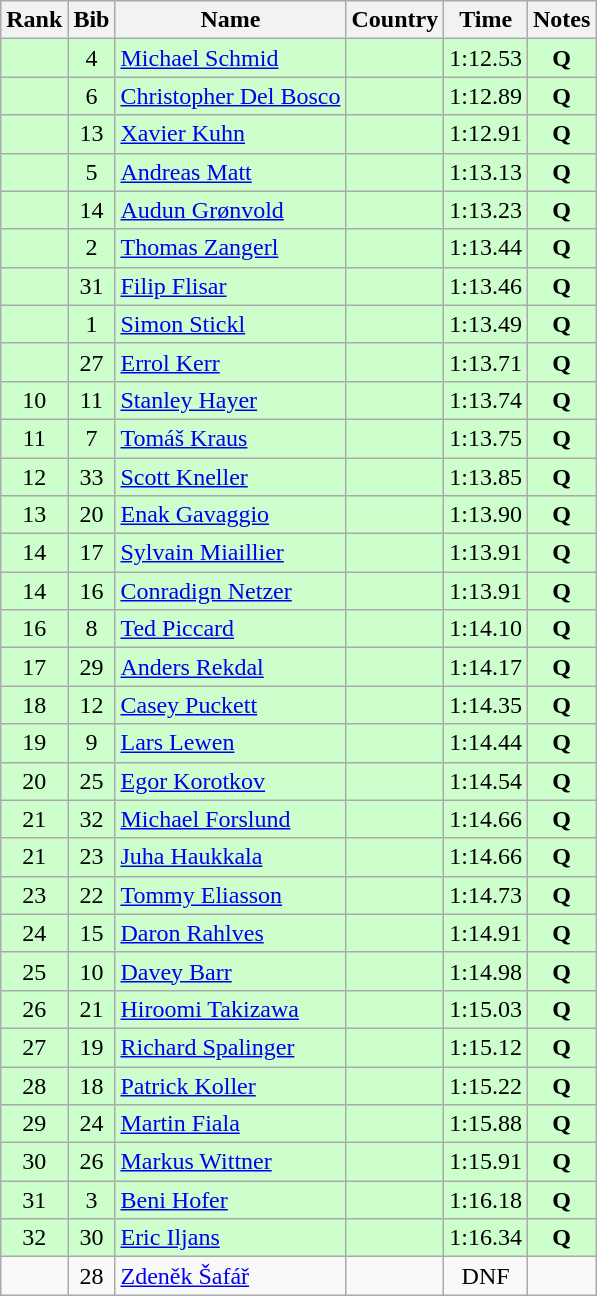<table class="wikitable sortable" style="text-align:center">
<tr>
<th>Rank</th>
<th>Bib</th>
<th>Name</th>
<th>Country</th>
<th>Time</th>
<th>Notes</th>
</tr>
<tr bgcolor="#ccffcc">
<td></td>
<td>4</td>
<td align=left><a href='#'>Michael Schmid</a></td>
<td align=left></td>
<td>1:12.53</td>
<td><strong>Q</strong></td>
</tr>
<tr bgcolor="#ccffcc">
<td></td>
<td>6</td>
<td align=left><a href='#'>Christopher Del Bosco</a></td>
<td align=left></td>
<td>1:12.89</td>
<td><strong>Q</strong></td>
</tr>
<tr bgcolor="#ccffcc">
<td></td>
<td>13</td>
<td align=left><a href='#'>Xavier Kuhn</a></td>
<td align=left></td>
<td>1:12.91</td>
<td><strong>Q</strong></td>
</tr>
<tr bgcolor="#ccffcc">
<td></td>
<td>5</td>
<td align=left><a href='#'>Andreas Matt</a></td>
<td align=left></td>
<td>1:13.13</td>
<td><strong>Q</strong></td>
</tr>
<tr bgcolor="#ccffcc">
<td></td>
<td>14</td>
<td align=left><a href='#'>Audun Grønvold</a></td>
<td align=left></td>
<td>1:13.23</td>
<td><strong>Q</strong></td>
</tr>
<tr bgcolor="#ccffcc">
<td></td>
<td>2</td>
<td align=left><a href='#'>Thomas Zangerl</a></td>
<td align=left></td>
<td>1:13.44</td>
<td><strong>Q</strong></td>
</tr>
<tr bgcolor="#ccffcc">
<td></td>
<td>31</td>
<td align=left><a href='#'>Filip Flisar</a></td>
<td align=left></td>
<td>1:13.46</td>
<td><strong>Q</strong></td>
</tr>
<tr bgcolor="#ccffcc">
<td></td>
<td>1</td>
<td align=left><a href='#'>Simon Stickl</a></td>
<td align=left></td>
<td>1:13.49</td>
<td><strong>Q</strong></td>
</tr>
<tr bgcolor="#ccffcc">
<td></td>
<td>27</td>
<td align=left><a href='#'>Errol Kerr</a></td>
<td align=left></td>
<td>1:13.71</td>
<td><strong>Q</strong></td>
</tr>
<tr bgcolor="#ccffcc">
<td>10</td>
<td>11</td>
<td align=left><a href='#'>Stanley Hayer</a></td>
<td align=left></td>
<td>1:13.74</td>
<td><strong>Q</strong></td>
</tr>
<tr bgcolor="#ccffcc">
<td>11</td>
<td>7</td>
<td align=left><a href='#'>Tomáš Kraus</a></td>
<td align=left></td>
<td>1:13.75</td>
<td><strong>Q</strong></td>
</tr>
<tr bgcolor="#ccffcc">
<td>12</td>
<td>33</td>
<td align=left><a href='#'>Scott Kneller</a></td>
<td align=left></td>
<td>1:13.85</td>
<td><strong>Q</strong></td>
</tr>
<tr bgcolor="#ccffcc">
<td>13</td>
<td>20</td>
<td align=left><a href='#'>Enak Gavaggio</a></td>
<td align=left></td>
<td>1:13.90</td>
<td><strong>Q</strong></td>
</tr>
<tr bgcolor="#ccffcc">
<td>14</td>
<td>17</td>
<td align=left><a href='#'>Sylvain Miaillier</a></td>
<td align=left></td>
<td>1:13.91</td>
<td><strong>Q</strong></td>
</tr>
<tr bgcolor="#ccffcc">
<td>14</td>
<td>16</td>
<td align=left><a href='#'>Conradign Netzer</a></td>
<td align=left></td>
<td>1:13.91</td>
<td><strong>Q</strong></td>
</tr>
<tr bgcolor="#ccffcc">
<td>16</td>
<td>8</td>
<td align=left><a href='#'>Ted Piccard</a></td>
<td align=left></td>
<td>1:14.10</td>
<td><strong>Q</strong></td>
</tr>
<tr bgcolor="#ccffcc">
<td>17</td>
<td>29</td>
<td align=left><a href='#'>Anders Rekdal</a></td>
<td align=left></td>
<td>1:14.17</td>
<td><strong>Q</strong></td>
</tr>
<tr bgcolor="#ccffcc">
<td>18</td>
<td>12</td>
<td align=left><a href='#'>Casey Puckett</a></td>
<td align=left></td>
<td>1:14.35</td>
<td><strong>Q</strong></td>
</tr>
<tr bgcolor="#ccffcc">
<td>19</td>
<td>9</td>
<td align=left><a href='#'>Lars Lewen</a></td>
<td align=left></td>
<td>1:14.44</td>
<td><strong>Q</strong></td>
</tr>
<tr bgcolor="#ccffcc">
<td>20</td>
<td>25</td>
<td align=left><a href='#'>Egor Korotkov</a></td>
<td align=left></td>
<td>1:14.54</td>
<td><strong>Q</strong></td>
</tr>
<tr bgcolor="#ccffcc">
<td>21</td>
<td>32</td>
<td align=left><a href='#'>Michael Forslund</a></td>
<td align=left></td>
<td>1:14.66</td>
<td><strong>Q</strong></td>
</tr>
<tr bgcolor="#ccffcc">
<td>21</td>
<td>23</td>
<td align=left><a href='#'>Juha Haukkala</a></td>
<td align=left></td>
<td>1:14.66</td>
<td><strong>Q</strong></td>
</tr>
<tr bgcolor="#ccffcc">
<td>23</td>
<td>22</td>
<td align=left><a href='#'>Tommy Eliasson</a></td>
<td align=left></td>
<td>1:14.73</td>
<td><strong>Q</strong></td>
</tr>
<tr bgcolor="#ccffcc">
<td>24</td>
<td>15</td>
<td align=left><a href='#'>Daron Rahlves</a></td>
<td align=left></td>
<td>1:14.91</td>
<td><strong>Q</strong></td>
</tr>
<tr bgcolor="#ccffcc">
<td>25</td>
<td>10</td>
<td align=left><a href='#'>Davey Barr</a></td>
<td align=left></td>
<td>1:14.98</td>
<td><strong>Q</strong></td>
</tr>
<tr bgcolor="#ccffcc">
<td>26</td>
<td>21</td>
<td align=left><a href='#'>Hiroomi Takizawa</a></td>
<td align=left></td>
<td>1:15.03</td>
<td><strong>Q</strong></td>
</tr>
<tr bgcolor="#ccffcc">
<td>27</td>
<td>19</td>
<td align=left><a href='#'>Richard Spalinger</a></td>
<td align=left></td>
<td>1:15.12</td>
<td><strong>Q</strong></td>
</tr>
<tr bgcolor="#ccffcc">
<td>28</td>
<td>18</td>
<td align=left><a href='#'>Patrick Koller</a></td>
<td align=left></td>
<td>1:15.22</td>
<td><strong>Q</strong></td>
</tr>
<tr bgcolor="#ccffcc">
<td>29</td>
<td>24</td>
<td align=left><a href='#'>Martin Fiala</a></td>
<td align=left></td>
<td>1:15.88</td>
<td><strong>Q</strong></td>
</tr>
<tr bgcolor="#ccffcc">
<td>30</td>
<td>26</td>
<td align=left><a href='#'>Markus Wittner</a></td>
<td align=left></td>
<td>1:15.91</td>
<td><strong>Q</strong></td>
</tr>
<tr bgcolor="#ccffcc">
<td>31</td>
<td>3</td>
<td align=left><a href='#'>Beni Hofer</a></td>
<td align=left></td>
<td>1:16.18</td>
<td><strong>Q</strong></td>
</tr>
<tr bgcolor="#ccffcc">
<td>32</td>
<td>30</td>
<td align=left><a href='#'>Eric Iljans</a></td>
<td align=left></td>
<td>1:16.34</td>
<td><strong>Q</strong></td>
</tr>
<tr>
<td></td>
<td>28</td>
<td align=left><a href='#'>Zdeněk Šafář</a></td>
<td align=left></td>
<td>DNF</td>
<td></td>
</tr>
</table>
